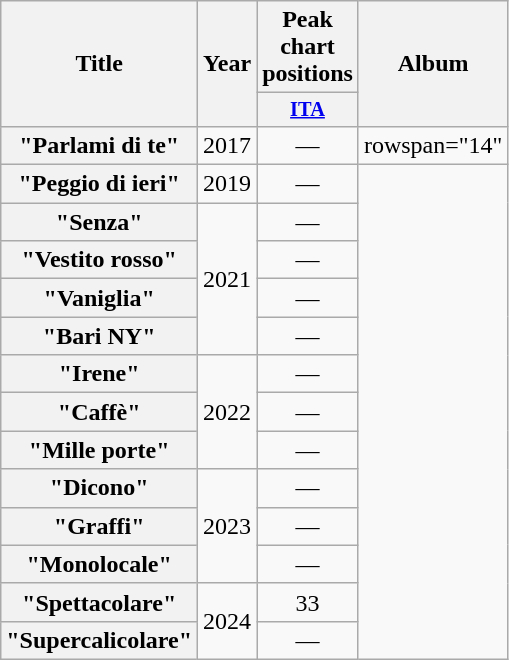<table class="wikitable plainrowheaders" style="text-align:center;">
<tr>
<th scope="col" rowspan="2">Title</th>
<th scope="col" rowspan="2">Year</th>
<th scope="col">Peak chart positions</th>
<th scope="col" rowspan="2">Album</th>
</tr>
<tr>
<th scope="col" style="width:3em;font-size:85%"><a href='#'>ITA</a><br></th>
</tr>
<tr>
<th scope="row">"Parlami di te"</th>
<td>2017</td>
<td>—</td>
<td>rowspan="14" </td>
</tr>
<tr>
<th scope="row">"Peggio di ieri"<br></th>
<td>2019</td>
<td>—</td>
</tr>
<tr>
<th scope="row">"Senza"</th>
<td rowspan="4">2021</td>
<td>—</td>
</tr>
<tr>
<th scope="row">"Vestito rosso"</th>
<td>—</td>
</tr>
<tr>
<th scope="row">"Vaniglia"</th>
<td>—</td>
</tr>
<tr>
<th scope="row">"Bari NY"</th>
<td>—</td>
</tr>
<tr>
<th scope="row">"Irene"</th>
<td rowspan="3">2022</td>
<td>—</td>
</tr>
<tr>
<th scope="row">"Caffè"</th>
<td>—</td>
</tr>
<tr>
<th scope="row">"Mille porte"</th>
<td>—</td>
</tr>
<tr>
<th scope="row">"Dicono"</th>
<td rowspan="3">2023</td>
<td>—</td>
</tr>
<tr>
<th scope="row">"Graffi"</th>
<td>—</td>
</tr>
<tr>
<th scope="row">"Monolocale"</th>
<td>—</td>
</tr>
<tr>
<th scope="row">"Spettacolare"</th>
<td rowspan="2">2024</td>
<td>33</td>
</tr>
<tr>
<th scope="row">"Supercalicolare"</th>
<td>—</td>
</tr>
</table>
